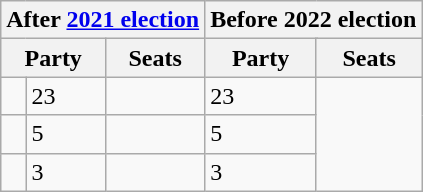<table class="wikitable">
<tr>
<th colspan="3">After <a href='#'>2021 election</a></th>
<th colspan="3">Before 2022 election</th>
</tr>
<tr>
<th colspan="2">Party</th>
<th>Seats</th>
<th colspan="2">Party</th>
<th>Seats</th>
</tr>
<tr>
<td></td>
<td>23</td>
<td></td>
<td>23</td>
</tr>
<tr>
<td></td>
<td>5</td>
<td></td>
<td>5</td>
</tr>
<tr>
<td></td>
<td>3</td>
<td></td>
<td>3</td>
</tr>
</table>
